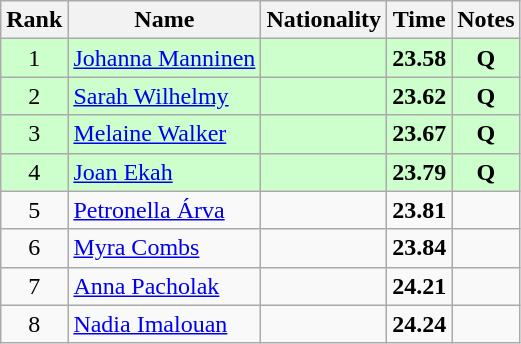<table class="wikitable sortable" style="text-align:center">
<tr>
<th>Rank</th>
<th>Name</th>
<th>Nationality</th>
<th>Time</th>
<th>Notes</th>
</tr>
<tr bgcolor=ccffcc>
<td>1</td>
<td align=left><a href='#'>Johanna Manninen</a></td>
<td align=left></td>
<td><strong>23.58</strong></td>
<td><strong>Q</strong></td>
</tr>
<tr bgcolor=ccffcc>
<td>2</td>
<td align=left><a href='#'>Sarah Wilhelmy</a></td>
<td align=left></td>
<td><strong>23.62</strong></td>
<td><strong>Q</strong></td>
</tr>
<tr bgcolor=ccffcc>
<td>3</td>
<td align=left><a href='#'>Melaine Walker</a></td>
<td align=left></td>
<td><strong>23.67</strong></td>
<td><strong>Q</strong></td>
</tr>
<tr bgcolor=ccffcc>
<td>4</td>
<td align=left><a href='#'>Joan Ekah</a></td>
<td align=left></td>
<td><strong>23.79</strong></td>
<td><strong>Q</strong></td>
</tr>
<tr>
<td>5</td>
<td align=left><a href='#'>Petronella Árva</a></td>
<td align=left></td>
<td><strong>23.81</strong></td>
<td></td>
</tr>
<tr>
<td>6</td>
<td align=left><a href='#'>Myra Combs</a></td>
<td align=left></td>
<td><strong>23.84</strong></td>
<td></td>
</tr>
<tr>
<td>7</td>
<td align=left><a href='#'>Anna Pacholak</a></td>
<td align=left></td>
<td><strong>24.21</strong></td>
<td></td>
</tr>
<tr>
<td>8</td>
<td align=left><a href='#'>Nadia Imalouan</a></td>
<td align=left></td>
<td><strong>24.24</strong></td>
<td></td>
</tr>
</table>
